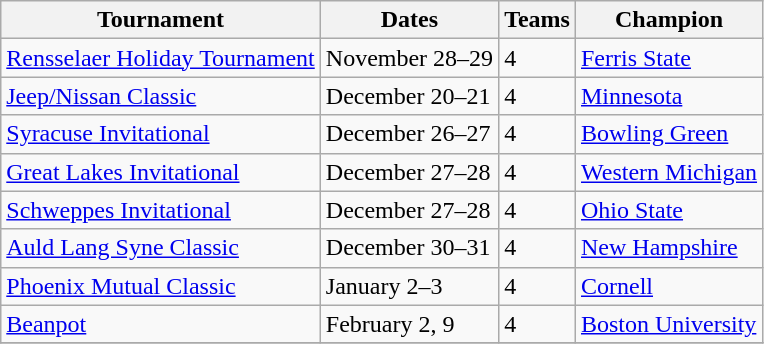<table class="wikitable">
<tr>
<th>Tournament</th>
<th>Dates</th>
<th>Teams</th>
<th>Champion</th>
</tr>
<tr>
<td><a href='#'>Rensselaer Holiday Tournament</a></td>
<td>November 28–29</td>
<td>4</td>
<td><a href='#'>Ferris State</a></td>
</tr>
<tr>
<td><a href='#'>Jeep/Nissan Classic</a></td>
<td>December 20–21</td>
<td>4</td>
<td><a href='#'>Minnesota</a></td>
</tr>
<tr>
<td><a href='#'>Syracuse Invitational</a></td>
<td>December 26–27</td>
<td>4</td>
<td><a href='#'>Bowling Green</a></td>
</tr>
<tr>
<td><a href='#'>Great Lakes Invitational</a></td>
<td>December 27–28</td>
<td>4</td>
<td><a href='#'>Western Michigan</a></td>
</tr>
<tr>
<td><a href='#'>Schweppes Invitational</a></td>
<td>December 27–28</td>
<td>4</td>
<td><a href='#'>Ohio State</a></td>
</tr>
<tr>
<td><a href='#'>Auld Lang Syne Classic</a></td>
<td>December 30–31</td>
<td>4</td>
<td><a href='#'>New Hampshire</a></td>
</tr>
<tr>
<td><a href='#'>Phoenix Mutual Classic</a></td>
<td>January 2–3</td>
<td>4</td>
<td><a href='#'>Cornell</a></td>
</tr>
<tr>
<td><a href='#'>Beanpot</a></td>
<td>February 2, 9</td>
<td>4</td>
<td><a href='#'>Boston University</a></td>
</tr>
<tr>
</tr>
</table>
